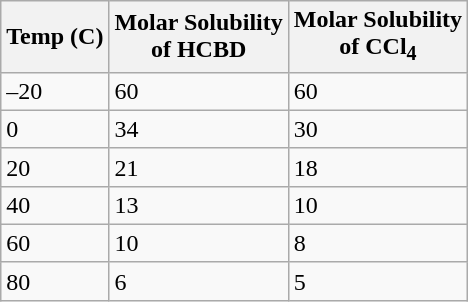<table class="wikitable">
<tr>
<th>Temp (C)</th>
<th>Molar Solubility<br>of HCBD</th>
<th>Molar Solubility<br>of CCl<sub>4</sub></th>
</tr>
<tr>
<td>–20</td>
<td>60</td>
<td>60</td>
</tr>
<tr>
<td>0</td>
<td>34</td>
<td>30</td>
</tr>
<tr>
<td>20</td>
<td>21</td>
<td>18</td>
</tr>
<tr>
<td>40</td>
<td>13</td>
<td>10</td>
</tr>
<tr>
<td>60</td>
<td>10</td>
<td>8</td>
</tr>
<tr>
<td>80</td>
<td>6</td>
<td>5</td>
</tr>
</table>
